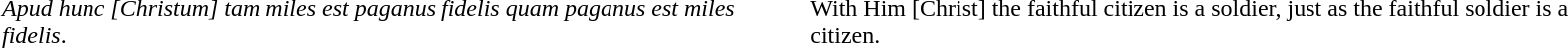<table>
<tr>
<td style="padding-left: 6em; padding-right: 1em;"><em>Apud hunc [Christum] tam miles est paganus fidelis quam paganus est miles fidelis</em>.</td>
<td style="padding-left: 1em; padding-right: 6em;">With Him [Christ] the faithful citizen is a soldier, just as the faithful soldier is a citizen.</td>
</tr>
</table>
